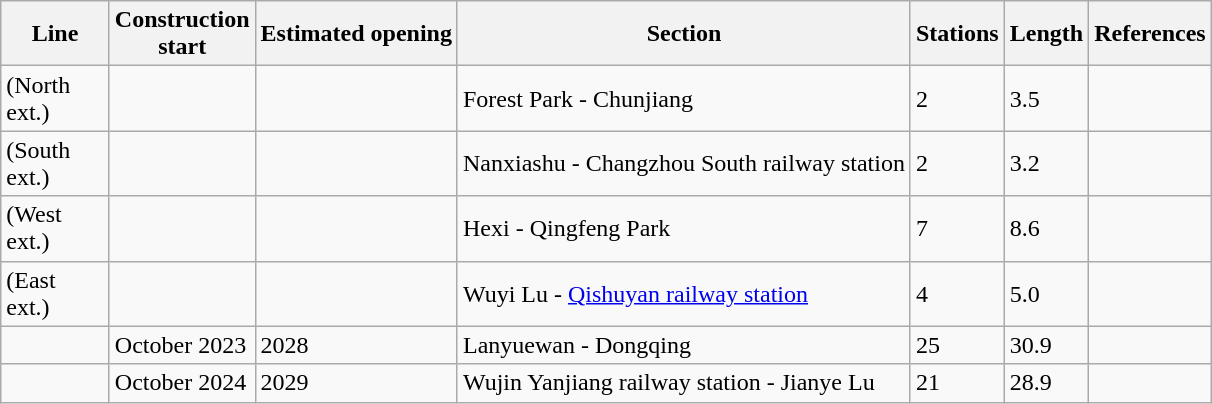<table class="wikitable">
<tr>
<th width=65>Line</th>
<th width=65>Construction start</th>
<th>Estimated opening</th>
<th>Section</th>
<th>Stations</th>
<th>Length</th>
<th>References</th>
</tr>
<tr>
<td> (North ext.)</td>
<td></td>
<td></td>
<td>Forest Park - Chunjiang</td>
<td>2</td>
<td>3.5</td>
<td></td>
</tr>
<tr>
<td> (South ext.)</td>
<td></td>
<td></td>
<td>Nanxiashu - Changzhou South railway station</td>
<td>2</td>
<td>3.2</td>
<td></td>
</tr>
<tr>
<td> (West ext.)</td>
<td></td>
<td></td>
<td>Hexi - Qingfeng Park</td>
<td>7</td>
<td>8.6</td>
<td></td>
</tr>
<tr>
<td> (East ext.)</td>
<td></td>
<td></td>
<td>Wuyi Lu - <a href='#'>Qishuyan railway station</a></td>
<td>4</td>
<td>5.0</td>
<td></td>
</tr>
<tr>
<td></td>
<td>October 2023</td>
<td>2028</td>
<td>Lanyuewan - Dongqing</td>
<td>25</td>
<td>30.9</td>
<td></td>
</tr>
<tr>
<td></td>
<td>October 2024</td>
<td>2029</td>
<td>Wujin Yanjiang railway station - Jianye Lu</td>
<td>21</td>
<td>28.9</td>
<td></td>
</tr>
</table>
